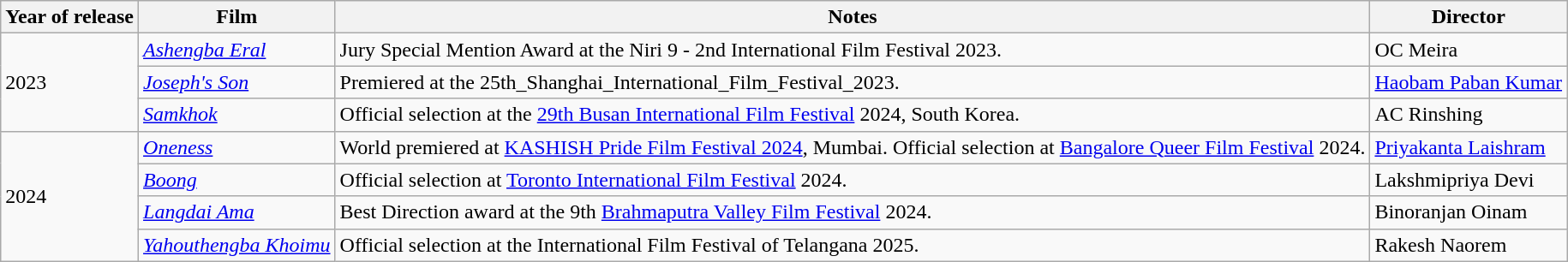<table class="wikitable sortable">
<tr>
<th>Year of release</th>
<th>Film</th>
<th>Notes</th>
<th>Director</th>
</tr>
<tr>
<td rowspan="3">2023</td>
<td><em><a href='#'>Ashengba Eral</a></em></td>
<td>Jury Special Mention Award at the Niri 9 - 2nd International Film Festival 2023.</td>
<td>OC Meira</td>
</tr>
<tr>
<td><em><a href='#'>Joseph's Son</a></em></td>
<td>Premiered at the 25th_Shanghai_International_Film_Festival_2023.</td>
<td><a href='#'>Haobam Paban Kumar</a></td>
</tr>
<tr>
<td><em><a href='#'>Samkhok</a></em></td>
<td>Official selection at the <a href='#'>29th Busan International Film Festival</a> 2024, South Korea.</td>
<td>AC Rinshing</td>
</tr>
<tr>
<td rowspan="4">2024</td>
<td><em><a href='#'>Oneness</a></em></td>
<td>World premiered at <a href='#'>KASHISH Pride Film Festival 2024</a>, Mumbai. Official selection at <a href='#'>Bangalore Queer Film Festival</a> 2024.</td>
<td><a href='#'>Priyakanta Laishram</a></td>
</tr>
<tr>
<td><em><a href='#'>Boong</a></em></td>
<td>Official selection at <a href='#'>Toronto International Film Festival</a> 2024. </td>
<td>Lakshmipriya Devi</td>
</tr>
<tr>
<td><em><a href='#'>Langdai Ama</a></em></td>
<td>Best Direction award at the 9th <a href='#'>Brahmaputra Valley Film Festival</a> 2024.</td>
<td>Binoranjan Oinam</td>
</tr>
<tr>
<td><em><a href='#'>Yahouthengba Khoimu</a></em></td>
<td>Official selection at the International Film Festival of Telangana 2025.</td>
<td>Rakesh Naorem</td>
</tr>
</table>
